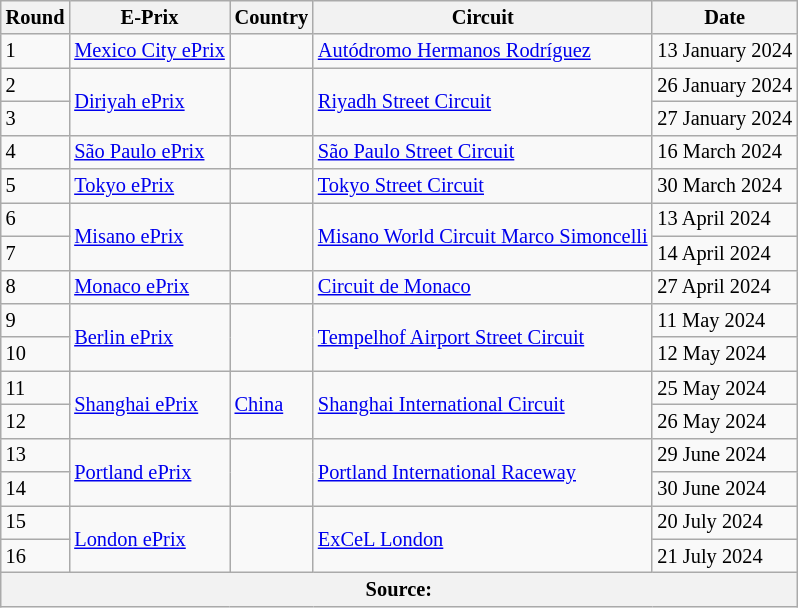<table class="wikitable" style="font-size: 85%;">
<tr>
<th>Round</th>
<th>E-Prix</th>
<th>Country</th>
<th>Circuit</th>
<th>Date</th>
</tr>
<tr>
<td>1</td>
<td><a href='#'>Mexico City ePrix</a></td>
<td></td>
<td><a href='#'>Autódromo Hermanos Rodríguez</a></td>
<td>13 January 2024</td>
</tr>
<tr>
<td>2</td>
<td rowspan="2"><a href='#'>Diriyah ePrix</a></td>
<td rowspan="2"></td>
<td rowspan="2"><a href='#'>Riyadh Street Circuit</a></td>
<td>26 January 2024</td>
</tr>
<tr>
<td>3</td>
<td>27 January 2024</td>
</tr>
<tr>
<td>4</td>
<td><a href='#'>São Paulo ePrix</a></td>
<td></td>
<td><a href='#'>São Paulo Street Circuit</a></td>
<td>16 March 2024</td>
</tr>
<tr>
<td>5</td>
<td><a href='#'>Tokyo ePrix</a></td>
<td></td>
<td><a href='#'>Tokyo Street Circuit</a></td>
<td>30 March 2024</td>
</tr>
<tr>
<td>6</td>
<td rowspan="2"><a href='#'>Misano ePrix</a></td>
<td rowspan="2"></td>
<td rowspan="2"><a href='#'>Misano World Circuit Marco Simoncelli</a></td>
<td>13 April 2024</td>
</tr>
<tr>
<td>7</td>
<td>14 April 2024</td>
</tr>
<tr>
<td>8</td>
<td><a href='#'>Monaco ePrix</a></td>
<td></td>
<td><a href='#'>Circuit de Monaco</a></td>
<td>27 April 2024</td>
</tr>
<tr>
<td>9</td>
<td rowspan="2"><a href='#'>Berlin ePrix</a></td>
<td rowspan="2"></td>
<td rowspan="2"><a href='#'>Tempelhof Airport Street Circuit</a></td>
<td>11 May 2024</td>
</tr>
<tr>
<td>10</td>
<td>12 May 2024</td>
</tr>
<tr>
<td>11</td>
<td rowspan="2"><a href='#'>Shanghai ePrix</a></td>
<td rowspan="2"> <a href='#'>China</a></td>
<td rowspan="2"><a href='#'>Shanghai International Circuit</a></td>
<td>25 May 2024</td>
</tr>
<tr>
<td>12</td>
<td>26 May 2024</td>
</tr>
<tr>
<td>13</td>
<td rowspan="2"><a href='#'>Portland ePrix</a></td>
<td rowspan="2"></td>
<td rowspan="2"><a href='#'>Portland International Raceway</a></td>
<td>29 June 2024</td>
</tr>
<tr>
<td>14</td>
<td>30 June 2024</td>
</tr>
<tr>
<td>15</td>
<td rowspan="2"><a href='#'>London ePrix</a></td>
<td rowspan="2"></td>
<td rowspan="2"><a href='#'>ExCeL London</a></td>
<td>20 July 2024</td>
</tr>
<tr>
<td>16</td>
<td>21 July 2024</td>
</tr>
<tr>
<th colspan="5">Source:</th>
</tr>
</table>
